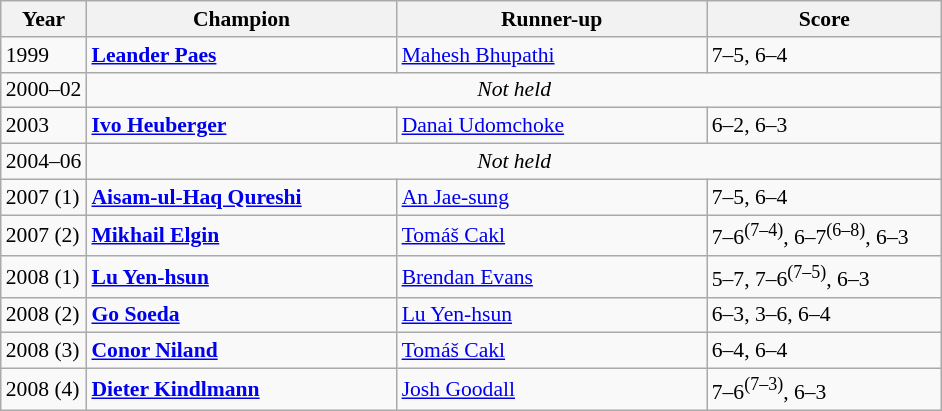<table class="wikitable" style="font-size:90%">
<tr>
<th>Year</th>
<th width="200">Champion</th>
<th width="200">Runner-up</th>
<th width="150">Score</th>
</tr>
<tr>
<td>1999</td>
<td> <strong><a href='#'>Leander Paes</a></strong></td>
<td> <a href='#'>Mahesh Bhupathi</a></td>
<td>7–5, 6–4</td>
</tr>
<tr>
<td>2000–02</td>
<td colspan=3  align=center><em>Not held</em></td>
</tr>
<tr>
<td>2003</td>
<td> <strong><a href='#'>Ivo Heuberger</a></strong></td>
<td> <a href='#'>Danai Udomchoke</a></td>
<td>6–2, 6–3</td>
</tr>
<tr>
<td>2004–06</td>
<td colspan=3  align=center><em>Not held</em></td>
</tr>
<tr>
<td>2007 (1)</td>
<td> <strong><a href='#'>Aisam-ul-Haq Qureshi</a></strong></td>
<td> <a href='#'>An Jae-sung</a></td>
<td>7–5, 6–4</td>
</tr>
<tr>
<td>2007 (2)</td>
<td> <strong><a href='#'>Mikhail Elgin</a></strong></td>
<td> <a href='#'>Tomáš Cakl</a></td>
<td>7–6<sup>(7–4)</sup>, 6–7<sup>(6–8)</sup>, 6–3</td>
</tr>
<tr>
<td>2008 (1)</td>
<td> <strong><a href='#'>Lu Yen-hsun</a></strong></td>
<td> <a href='#'>Brendan Evans</a></td>
<td>5–7, 7–6<sup>(7–5)</sup>, 6–3</td>
</tr>
<tr>
<td>2008 (2)</td>
<td> <strong><a href='#'>Go Soeda</a></strong></td>
<td> <a href='#'>Lu Yen-hsun</a></td>
<td>6–3, 3–6, 6–4</td>
</tr>
<tr>
<td>2008 (3)</td>
<td> <strong><a href='#'>Conor Niland</a></strong></td>
<td> <a href='#'>Tomáš Cakl</a></td>
<td>6–4, 6–4</td>
</tr>
<tr>
<td>2008 (4)</td>
<td> <strong><a href='#'>Dieter Kindlmann</a></strong></td>
<td> <a href='#'>Josh Goodall</a></td>
<td>7–6<sup>(7–3)</sup>, 6–3</td>
</tr>
</table>
